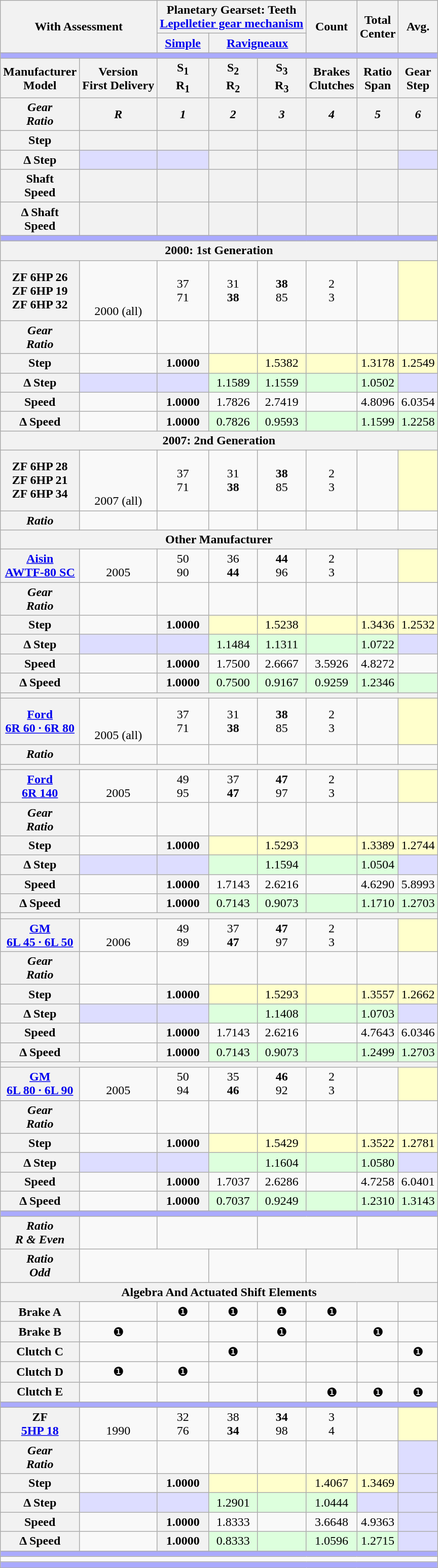<table class="wikitable collapsible" style="text-align:center">
<tr>
<th rowspan=2 colspan=2>With Assessment</th>
<th colspan=3>Planetary Gearset: Teeth<br><a href='#'>Lepelletier gear mechanism</a></th>
<th rowspan=2>Count</th>
<th rowspan=2>Total<br>Center</th>
<th rowspan=2>Avg.</th>
</tr>
<tr>
<th><a href='#'>Simple</a></th>
<th colspan=2><a href='#'>Ravigneaux</a></th>
</tr>
<tr>
<td colspan=8 style="background:#AAF;"></td>
</tr>
<tr>
<th>Manufacturer<br>Model</th>
<th>Version<br>First Delivery</th>
<th>S<sub>1</sub><br>R<sub>1</sub></th>
<th>S<sub>2</sub><br>R<sub>2</sub></th>
<th>S<sub>3</sub><br>R<sub>3</sub></th>
<th>Brakes<br>Clutches</th>
<th>Ratio<br>Span</th>
<th>Gear<br>Step</th>
</tr>
<tr style="font-style:italic;">
<th>Gear<br>Ratio</th>
<th>R<br></th>
<th>1<br></th>
<th>2<br></th>
<th>3<br></th>
<th>4<br></th>
<th>5<br></th>
<th>6<br></th>
</tr>
<tr>
<th>Step</th>
<th></th>
<th></th>
<th></th>
<th></th>
<th></th>
<th></th>
<th></th>
</tr>
<tr>
<th>Δ Step</th>
<th style="background:#DDF;"></th>
<th style="background:#DDF;"></th>
<th></th>
<th></th>
<th></th>
<th></th>
<th style="background:#DDF;"></th>
</tr>
<tr>
<th>Shaft<br>Speed</th>
<th></th>
<th></th>
<th></th>
<th></th>
<th></th>
<th></th>
<th></th>
</tr>
<tr>
<th>Δ Shaft<br>Speed</th>
<th></th>
<th></th>
<th></th>
<th></th>
<th></th>
<th></th>
<th></th>
</tr>
<tr>
<td colspan=8 style="background:#AAF;"></td>
</tr>
<tr>
<th colspan=8>2000: 1st Generation</th>
</tr>
<tr>
<th>ZF 6HP 26<br>ZF 6HP 19<br>ZF 6HP 32</th>
<td><br><br><br>2000 (all)</td>
<td>37<br>71</td>
<td>31<br><strong>38</strong></td>
<td><strong>38</strong><br>85</td>
<td>2<br>3</td>
<td><br></td>
<td style="background:#FFC;"></td>
</tr>
<tr style="font-style:italic;">
<th>Gear<br>Ratio</th>
<td></td>
<td><br></td>
<td></td>
<td><br></td>
<td></td>
<td><br></td>
<td><br></td>
</tr>
<tr>
<th>Step</th>
<td></td>
<th>1.0000</th>
<td style="background:#FFC;"></td>
<td style="background:#FFC;">1.5382</td>
<td style="background:#FFC;"></td>
<td style="background:#FFC;">1.3178</td>
<td style="background:#FFC;">1.2549</td>
</tr>
<tr>
<th>Δ Step</th>
<td style="background:#DDF;"></td>
<td style="background:#DDF;"></td>
<td style="background:#DFD;">1.1589</td>
<td style="background:#DFD;">1.1559</td>
<td style="background:#DFD;"></td>
<td style="background:#DFD;">1.0502</td>
<td style="background:#DDF;"></td>
</tr>
<tr>
<th>Speed</th>
<td></td>
<th>1.0000</th>
<td>1.7826</td>
<td>2.7419</td>
<td></td>
<td>4.8096</td>
<td>6.0354</td>
</tr>
<tr>
<th>Δ Speed</th>
<td></td>
<th>1.0000</th>
<td style="background:#DFD;">0.7826</td>
<td style="background:#DFD;">0.9593</td>
<td style="background:#DFD;"></td>
<td style="background:#DFD;">1.1599</td>
<td style="background:#DFD;">1.2258</td>
</tr>
<tr>
<th colspan=8>2007: 2nd Generation</th>
</tr>
<tr>
<th>ZF 6HP 28<br>ZF 6HP 21<br>ZF 6HP 34</th>
<td><br><br><br>2007 (all)</td>
<td>37<br>71</td>
<td>31<br><strong>38</strong></td>
<td><strong>38</strong><br>85</td>
<td>2<br>3</td>
<td><br></td>
<td style="background:#FFC;"></td>
</tr>
<tr style="font-style:italic;">
<th>Ratio</th>
<td></td>
<td></td>
<td></td>
<td></td>
<td></td>
<td></td>
<td></td>
</tr>
<tr>
<th colspan=8>Other Manufacturer</th>
</tr>
<tr>
<th><a href='#'>Aisin</a><br><a href='#'>AWTF-80 SC</a></th>
<td><br>2005</td>
<td>50<br>90</td>
<td>36<br><strong>44</strong></td>
<td><strong>44</strong><br>96</td>
<td>2<br>3</td>
<td><br></td>
<td style="background:#FFC;"></td>
</tr>
<tr style="font-style:italic;">
<th>Gear<br>Ratio</th>
<td></td>
<td><br></td>
<td></td>
<td><br></td>
<td></td>
<td><br></td>
<td></td>
</tr>
<tr>
<th>Step</th>
<td></td>
<th>1.0000</th>
<td style="background:#FFC;"></td>
<td style="background:#FFC;">1.5238</td>
<td style="background:#FFC;"></td>
<td style="background:#FFC;">1.3436</td>
<td style="background:#FFC;">1.2532</td>
</tr>
<tr>
<th>Δ Step</th>
<td style="background:#DDF;"></td>
<td style="background:#DDF;"></td>
<td style="background:#DFD;">1.1484</td>
<td style="background:#DFD;">1.1311</td>
<td style="background:#DFD;"></td>
<td style="background:#DFD;">1.0722</td>
<td style="background:#DDF;"></td>
</tr>
<tr>
<th>Speed</th>
<td></td>
<th>1.0000</th>
<td>1.7500</td>
<td>2.6667</td>
<td>3.5926</td>
<td>4.8272</td>
<td></td>
</tr>
<tr>
<th>Δ Speed</th>
<td></td>
<th>1.0000</th>
<td style="background:#DFD;">0.7500</td>
<td style="background:#DFD;">0.9167</td>
<td style="background:#DFD;">0.9259</td>
<td style="background:#DFD;">1.2346</td>
<td style="background:#DFD;"></td>
</tr>
<tr>
<th colspan=8></th>
</tr>
<tr>
<th><a href='#'>Ford</a><br><a href='#'>6R 60 · 6R 80</a></th>
<td><br><br>2005 (all)</td>
<td>37<br>71</td>
<td>31<br><strong>38</strong></td>
<td><strong>38</strong><br>85</td>
<td>2<br>3</td>
<td><br></td>
<td style="background:#FFC;"></td>
</tr>
<tr style="font-style:italic;">
<th>Ratio</th>
<td></td>
<td></td>
<td></td>
<td></td>
<td></td>
<td></td>
<td></td>
</tr>
<tr>
<th colspan=8></th>
</tr>
<tr>
<th><a href='#'>Ford</a><br><a href='#'>6R 140</a></th>
<td><br>2005</td>
<td>49<br>95</td>
<td>37<br><strong>47</strong></td>
<td><strong>47</strong><br>97</td>
<td>2<br>3</td>
<td><br></td>
<td style="background:#FFC;"></td>
</tr>
<tr style="font-style:italic;">
<th>Gear<br>Ratio</th>
<td></td>
<td><br></td>
<td></td>
<td><br></td>
<td></td>
<td><br></td>
<td><br></td>
</tr>
<tr>
<th>Step</th>
<td></td>
<th>1.0000</th>
<td style="background:#FFC;"></td>
<td style="background:#FFC;">1.5293</td>
<td style="background:#FFC;"></td>
<td style="background:#FFC;">1.3389</td>
<td style="background:#FFC;">1.2744</td>
</tr>
<tr>
<th>Δ Step</th>
<td style="background:#DDF;"></td>
<td style="background:#DDF;"></td>
<td style="background:#DFD;"></td>
<td style="background:#DFD;">1.1594</td>
<td style="background:#DFD;"></td>
<td style="background:#DFD;">1.0504</td>
<td style="background:#DDF;"></td>
</tr>
<tr>
<th>Speed</th>
<td></td>
<th>1.0000</th>
<td>1.7143</td>
<td>2.6216</td>
<td></td>
<td>4.6290</td>
<td>5.8993</td>
</tr>
<tr>
<th>Δ Speed</th>
<td></td>
<th>1.0000</th>
<td style="background:#DFD;">0.7143</td>
<td style="background:#DFD;">0.9073</td>
<td style="background:#DFD;"></td>
<td style="background:#DFD;">1.1710</td>
<td style="background:#DFD;">1.2703</td>
</tr>
<tr>
<th colspan=8></th>
</tr>
<tr>
<th><a href='#'>GM</a><br><a href='#'>6L 45 · 6L 50</a></th>
<td><br>2006</td>
<td>49<br>89</td>
<td>37<br><strong>47</strong></td>
<td><strong>47</strong><br>97</td>
<td>2<br>3</td>
<td><br></td>
<td style="background:#FFC;"></td>
</tr>
<tr style="font-style:italic;">
<th>Gear<br>Ratio</th>
<td></td>
<td><br></td>
<td></td>
<td><br></td>
<td></td>
<td><br></td>
<td><br></td>
</tr>
<tr>
<th>Step</th>
<td></td>
<th>1.0000</th>
<td style="background:#FFC;"></td>
<td style="background:#FFC;">1.5293</td>
<td style="background:#FFC;"></td>
<td style="background:#FFC;">1.3557</td>
<td style="background:#FFC;">1.2662</td>
</tr>
<tr>
<th>Δ Step</th>
<td style="background:#DDF;"></td>
<td style="background:#DDF;"></td>
<td style="background:#DFD;"></td>
<td style="background:#DFD;">1.1408</td>
<td style="background:#DFD;"></td>
<td style="background:#DFD;">1.0703</td>
<td style="background:#DDF;"></td>
</tr>
<tr>
<th>Speed</th>
<td></td>
<th>1.0000</th>
<td>1.7143</td>
<td>2.6216</td>
<td></td>
<td>4.7643</td>
<td>6.0346</td>
</tr>
<tr>
<th>Δ Speed</th>
<td></td>
<th>1.0000</th>
<td style="background:#DFD;">0.7143</td>
<td style="background:#DFD;">0.9073</td>
<td style="background:#DFD;"></td>
<td style="background:#DFD;">1.2499</td>
<td style="background:#DFD;">1.2703</td>
</tr>
<tr>
<th colspan=8></th>
</tr>
<tr>
<th><a href='#'>GM</a><br><a href='#'>6L 80 · 6L 90</a></th>
<td><br>2005</td>
<td>50<br>94</td>
<td>35<br><strong>46</strong></td>
<td><strong>46</strong><br>92</td>
<td>2<br>3</td>
<td><br></td>
<td style="background:#FFC;"></td>
</tr>
<tr style="font-style:italic;">
<th>Gear<br>Ratio</th>
<td></td>
<td><br></td>
<td></td>
<td><br></td>
<td></td>
<td><br></td>
<td><br></td>
</tr>
<tr>
<th>Step</th>
<td></td>
<th>1.0000</th>
<td style="background:#FFC;"></td>
<td style="background:#FFC;">1.5429</td>
<td style="background:#FFC;"></td>
<td style="background:#FFC;">1.3522</td>
<td style="background:#FFC;">1.2781</td>
</tr>
<tr>
<th>Δ Step</th>
<td style="background:#DDF;"></td>
<td style="background:#DDF;"></td>
<td style="background:#DFD;"></td>
<td style="background:#DFD;">1.1604</td>
<td style="background:#DFD;"></td>
<td style="background:#DFD;">1.0580</td>
<td style="background:#DDF;"></td>
</tr>
<tr>
<th>Speed</th>
<td></td>
<th>1.0000</th>
<td>1.7037</td>
<td>2.6286</td>
<td></td>
<td>4.7258</td>
<td>6.0401</td>
</tr>
<tr>
<th>Δ Speed</th>
<td></td>
<th>1.0000</th>
<td style="background:#DFD;">0.7037</td>
<td style="background:#DFD;">0.9249</td>
<td style="background:#DFD;"></td>
<td style="background:#DFD;">1.2310</td>
<td style="background:#DFD;">1.3143</td>
</tr>
<tr>
<th colspan=8 style="background:#AAF;"></th>
</tr>
<tr style="font-style:italic;">
<th>Ratio<br>R & Even</th>
<td></td>
<td colspan=2></td>
<td colspan=2></td>
<td colspan=2></td>
</tr>
<tr style="font-style:italic;">
<th>Ratio<br>Odd</th>
<td colspan=2></td>
<td colspan=2></td>
<td colspan=2></td>
<td></td>
</tr>
<tr>
<th colspan=8>Algebra And Actuated Shift Elements</th>
</tr>
<tr>
<th>Brake A</th>
<td></td>
<td>❶</td>
<td>❶</td>
<td>❶</td>
<td>❶</td>
<td></td>
<td></td>
</tr>
<tr>
<th>Brake B</th>
<td>❶</td>
<td></td>
<td></td>
<td>❶</td>
<td></td>
<td>❶</td>
<td></td>
</tr>
<tr>
<th>Clutch C</th>
<td></td>
<td></td>
<td>❶</td>
<td></td>
<td></td>
<td></td>
<td>❶</td>
</tr>
<tr>
<th>Clutch D</th>
<td>❶</td>
<td>❶</td>
<td></td>
<td></td>
<td></td>
<td></td>
<td></td>
</tr>
<tr>
<th>Clutch E</th>
<td></td>
<td></td>
<td></td>
<td></td>
<td>❶</td>
<td>❶</td>
<td>❶</td>
</tr>
<tr>
<td colspan=8 style="background:#AAF;"></td>
</tr>
<tr>
<th>ZF<br><a href='#'>5HP 18</a></th>
<td><br>1990</td>
<td>32<br>76</td>
<td>38<br><strong>34</strong></td>
<td><strong>34</strong><br>98</td>
<td>3<br>4</td>
<td><br></td>
<td style="background:#FFC;"></td>
</tr>
<tr style="font-style:italic;">
<th>Gear<br>Ratio</th>
<td></td>
<td><br></td>
<td></td>
<td></td>
<td><br></td>
<td><br></td>
<td style="background:#DDF;"></td>
</tr>
<tr>
<th>Step</th>
<td></td>
<th>1.0000</th>
<td style="background:#FFC;"></td>
<td style="background:#FFC;"></td>
<td style="background:#FFC;">1.4067</td>
<td style="background:#FFC;">1.3469</td>
<td style="background:#DDF;"></td>
</tr>
<tr>
<th>Δ Step</th>
<td style="background:#DDF;"></td>
<td style="background:#DDF;"></td>
<td style="background:#DFD;">1.2901</td>
<td style="background:#DFD;"></td>
<td style="background:#DFD;">1.0444</td>
<td style="background:#DDF;"></td>
<td style="background:#DDF;"></td>
</tr>
<tr>
<th>Speed</th>
<td></td>
<th>1.0000</th>
<td>1.8333</td>
<td></td>
<td>3.6648</td>
<td>4.9363</td>
<td style="background:#DDF;"></td>
</tr>
<tr>
<th>Δ Speed</th>
<td></td>
<th>1.0000</th>
<td style="background:#DFD;">0.8333</td>
<td style="background:#DFD;"></td>
<td style="background:#DFD;">1.0596</td>
<td style="background:#DFD;">1.2715</td>
<td style="background:#DDF;"></td>
</tr>
<tr>
<td colspan=8 style="background:#AAF;"></td>
</tr>
<tr>
<td colspan=8></td>
</tr>
<tr>
<td colspan=8 style="background:#AAF;"></td>
</tr>
</table>
